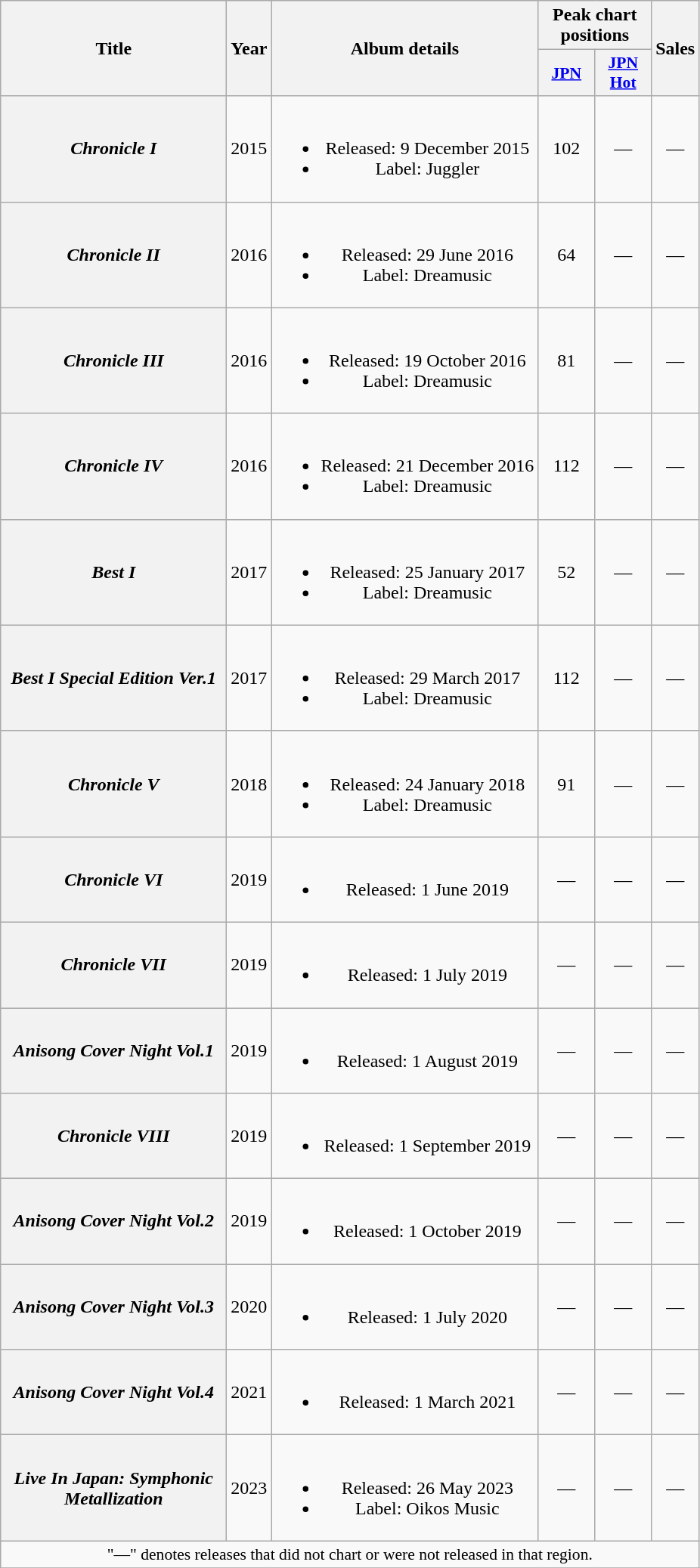<table class="wikitable plainrowheaders" style="text-align:center;">
<tr>
<th scope="col" rowspan="2" style="width:12em;">Title</th>
<th scope="col" rowspan="2">Year</th>
<th scope="col" rowspan="2">Album details</th>
<th scope="col" colspan="2">Peak chart positions</th>
<th scope="col" rowspan="2">Sales</th>
</tr>
<tr>
<th scope="col" style="width:3em;font-size:90%;"><a href='#'>JPN</a></th>
<th scope="col" style="width:3em;font-size:90%;"><a href='#'>JPN<br>Hot</a></th>
</tr>
<tr>
<th scope="row"><em>Chronicle I</em></th>
<td>2015</td>
<td><br><ul><li>Released: 9 December 2015</li><li>Label: Juggler</li></ul></td>
<td>102</td>
<td>—</td>
<td>—</td>
</tr>
<tr>
<th scope="row"><em>Chronicle II</em></th>
<td>2016</td>
<td><br><ul><li>Released: 29 June 2016</li><li>Label: Dreamusic</li></ul></td>
<td>64</td>
<td>—</td>
<td>—</td>
</tr>
<tr>
<th scope="row"><em>Chronicle III</em></th>
<td>2016</td>
<td><br><ul><li>Released: 19 October 2016</li><li>Label: Dreamusic</li></ul></td>
<td>81</td>
<td>—</td>
<td>—</td>
</tr>
<tr>
<th scope="row"><em>Chronicle IV</em></th>
<td>2016</td>
<td><br><ul><li>Released: 21 December 2016</li><li>Label: Dreamusic</li></ul></td>
<td>112</td>
<td>—</td>
<td>—</td>
</tr>
<tr>
<th scope="row"><em>Best I</em></th>
<td>2017</td>
<td><br><ul><li>Released: 25 January 2017</li><li>Label: Dreamusic</li></ul></td>
<td>52</td>
<td>—</td>
<td>—</td>
</tr>
<tr>
<th scope="row"><em>Best I Special Edition Ver.1</em></th>
<td>2017</td>
<td><br><ul><li>Released: 29 March 2017</li><li>Label: Dreamusic</li></ul></td>
<td>112</td>
<td>—</td>
<td>—</td>
</tr>
<tr>
<th scope="row"><em>Chronicle V</em></th>
<td>2018</td>
<td><br><ul><li>Released: 24 January 2018</li><li>Label: Dreamusic</li></ul></td>
<td>91</td>
<td>—</td>
<td>—</td>
</tr>
<tr>
<th scope="row"><em>Chronicle VI</em></th>
<td>2019</td>
<td><br><ul><li>Released: 1 June 2019</li></ul></td>
<td>—</td>
<td>—</td>
<td>—</td>
</tr>
<tr>
<th scope="row"><em>Chronicle VII</em></th>
<td>2019</td>
<td><br><ul><li>Released: 1 July 2019</li></ul></td>
<td>—</td>
<td>—</td>
<td>—</td>
</tr>
<tr>
<th scope="row"><em>Anisong Cover Night Vol.1</em></th>
<td>2019</td>
<td><br><ul><li>Released: 1 August 2019</li></ul></td>
<td>—</td>
<td>—</td>
<td>—</td>
</tr>
<tr>
<th scope="row"><em>Chronicle VIII</em></th>
<td>2019</td>
<td><br><ul><li>Released: 1 September 2019</li></ul></td>
<td>—</td>
<td>—</td>
<td>—</td>
</tr>
<tr>
<th scope="row"><em>Anisong Cover Night Vol.2</em></th>
<td>2019</td>
<td><br><ul><li>Released: 1 October 2019</li></ul></td>
<td>—</td>
<td>—</td>
<td>—</td>
</tr>
<tr>
<th scope="row"><em>Anisong Cover Night Vol.3</em></th>
<td>2020</td>
<td><br><ul><li>Released: 1 July 2020</li></ul></td>
<td>—</td>
<td>—</td>
<td>—</td>
</tr>
<tr>
<th scope="row"><em>Anisong Cover Night Vol.4</em></th>
<td>2021</td>
<td><br><ul><li>Released: 1 March 2021</li></ul></td>
<td>—</td>
<td>—</td>
<td>—</td>
</tr>
<tr>
<th scope="row"><em>Live In Japan: Symphonic Metallization</em></th>
<td>2023</td>
<td><br><ul><li>Released: 26 May 2023</li><li>Label: Oikos Music</li></ul></td>
<td>—</td>
<td>—</td>
<td>—</td>
</tr>
<tr>
<td colspan="6" style="font-size:90%;">"—" denotes releases that did not chart or were not released in that region.</td>
</tr>
<tr>
</tr>
</table>
